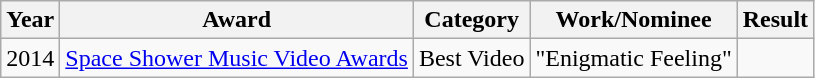<table class="wikitable">
<tr>
<th>Year</th>
<th>Award</th>
<th>Category</th>
<th>Work/Nominee</th>
<th>Result</th>
</tr>
<tr>
<td align="center">2014</td>
<td><a href='#'>Space Shower Music Video Awards</a></td>
<td>Best Video</td>
<td>"Enigmatic Feeling"</td>
<td></td>
</tr>
</table>
